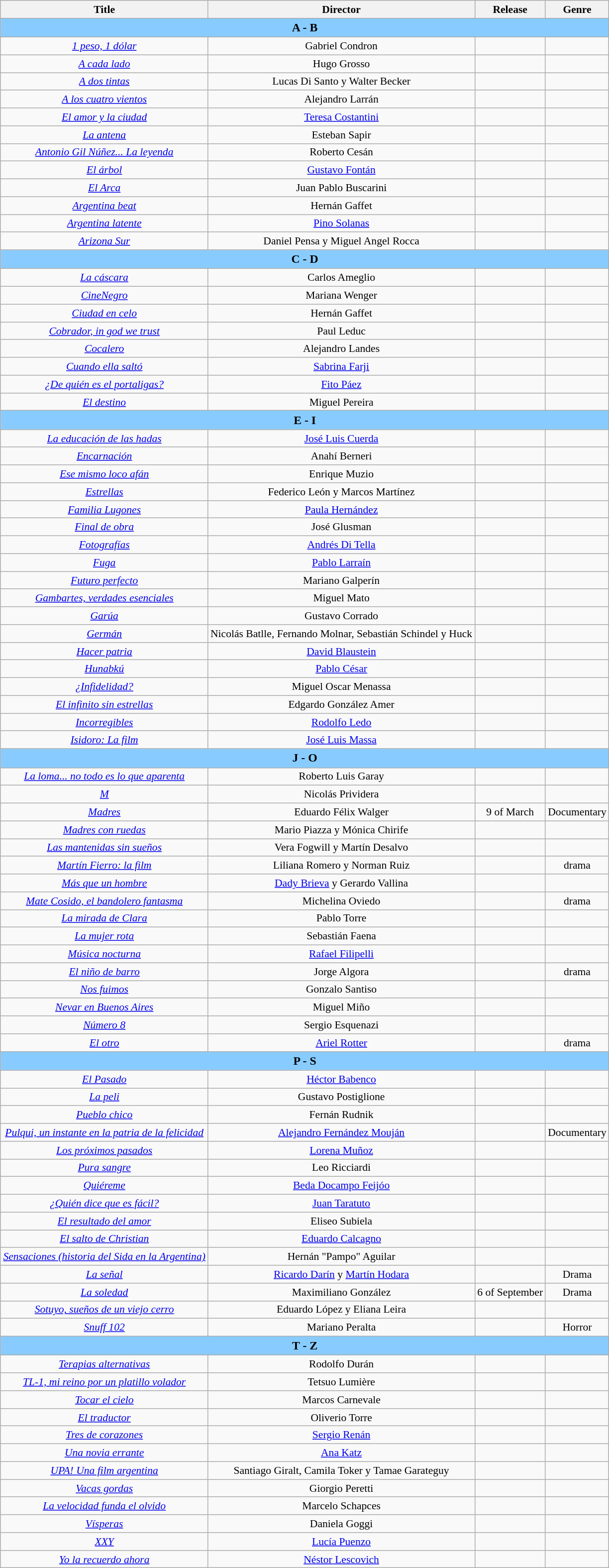<table class="wikitable" style="margin:1em 0 1em 1em; text-align: center; font-size: 90%;">
<tr>
<th scope="col">Title</th>
<th scope="col">Director</th>
<th scope="col">Release</th>
<th scope="col">Genre</th>
</tr>
<tr>
<th colspan="4" style="background-color:#88ccff; font-size:110%;"><strong>A  -  B</strong></th>
</tr>
<tr>
<td><em><a href='#'>1 peso, 1 dólar</a></em></td>
<td>Gabriel Condron</td>
<td></td>
<td></td>
</tr>
<tr>
<td><em><a href='#'>A cada lado</a></em></td>
<td>Hugo Grosso</td>
<td></td>
<td></td>
</tr>
<tr>
<td><em><a href='#'>A dos tintas</a></em></td>
<td>Lucas Di Santo y Walter Becker</td>
<td></td>
<td></td>
</tr>
<tr>
<td><em><a href='#'>A los cuatro vientos</a></em></td>
<td>Alejandro Larrán</td>
<td></td>
<td></td>
</tr>
<tr>
<td><em><a href='#'>El amor y la ciudad</a></em></td>
<td><a href='#'>Teresa Costantini</a></td>
<td></td>
<td></td>
</tr>
<tr>
<td><em><a href='#'>La antena</a></em></td>
<td>Esteban Sapir</td>
<td></td>
<td></td>
</tr>
<tr>
<td><em><a href='#'>Antonio Gil Núñez... La leyenda</a></em></td>
<td>Roberto Cesán</td>
<td></td>
<td></td>
</tr>
<tr>
<td><em><a href='#'>El árbol</a></em></td>
<td><a href='#'>Gustavo Fontán</a></td>
<td></td>
<td></td>
</tr>
<tr>
<td><em><a href='#'>El Arca</a></em></td>
<td>Juan Pablo Buscarini</td>
<td></td>
<td></td>
</tr>
<tr>
<td><em><a href='#'>Argentina beat</a></em></td>
<td>Hernán Gaffet</td>
<td></td>
<td></td>
</tr>
<tr>
<td><em><a href='#'>Argentina latente</a></em></td>
<td><a href='#'>Pino Solanas</a></td>
<td></td>
<td></td>
</tr>
<tr>
<td><em><a href='#'>Arizona Sur</a></em></td>
<td>Daniel Pensa y Miguel Angel Rocca</td>
<td></td>
<td></td>
</tr>
<tr>
<th colspan="4" style="background-color:#88ccff; font-size:110%;"><strong>C  -  D</strong></th>
</tr>
<tr>
<td><em><a href='#'>La cáscara</a></em></td>
<td>Carlos Ameglio</td>
<td></td>
<td></td>
</tr>
<tr>
<td><em><a href='#'>CineNegro</a></em></td>
<td>Mariana Wenger</td>
<td></td>
<td></td>
</tr>
<tr>
<td><em><a href='#'>Ciudad en celo</a></em></td>
<td>Hernán Gaffet</td>
<td></td>
<td></td>
</tr>
<tr>
<td><em><a href='#'>Cobrador, in god we trust</a></em></td>
<td>Paul Leduc</td>
<td></td>
<td></td>
</tr>
<tr>
<td><em><a href='#'>Cocalero</a></em></td>
<td>Alejandro Landes</td>
<td></td>
<td></td>
</tr>
<tr>
<td><em><a href='#'>Cuando ella saltó</a></em></td>
<td><a href='#'>Sabrina Farji</a></td>
<td></td>
<td></td>
</tr>
<tr>
<td><em><a href='#'>¿De quién es el portaligas?</a></em></td>
<td><a href='#'>Fito Páez</a></td>
<td></td>
<td></td>
</tr>
<tr>
<td><em><a href='#'>El destino</a></em></td>
<td>Miguel Pereira</td>
<td></td>
<td></td>
</tr>
<tr>
<th colspan="4" style="background-color:#88ccff; font-size:110%;"><strong>E  -  I</strong></th>
</tr>
<tr>
<td><em><a href='#'>La educación de las hadas</a></em></td>
<td><a href='#'>José Luis Cuerda</a></td>
<td></td>
<td></td>
</tr>
<tr>
<td><em><a href='#'>Encarnación</a></em></td>
<td>Anahí Berneri</td>
<td></td>
<td></td>
</tr>
<tr>
<td><em><a href='#'>Ese mismo loco afán</a></em></td>
<td>Enrique Muzio</td>
<td></td>
<td></td>
</tr>
<tr>
<td><em><a href='#'>Estrellas</a></em></td>
<td>Federico León y Marcos Martínez</td>
<td></td>
<td></td>
</tr>
<tr>
<td><em><a href='#'>Familia Lugones</a></em></td>
<td><a href='#'>Paula Hernández</a></td>
<td></td>
<td></td>
</tr>
<tr>
<td><em><a href='#'>Final de obra</a></em></td>
<td>José Glusman</td>
<td></td>
<td></td>
</tr>
<tr>
<td><em><a href='#'>Fotografías</a></em></td>
<td><a href='#'>Andrés Di Tella</a></td>
<td></td>
<td></td>
</tr>
<tr>
<td><em><a href='#'>Fuga</a></em></td>
<td><a href='#'>Pablo Larraín</a></td>
<td></td>
<td></td>
</tr>
<tr>
<td><em><a href='#'>Futuro perfecto</a></em></td>
<td>Mariano Galperín</td>
<td></td>
<td></td>
</tr>
<tr>
<td><em><a href='#'>Gambartes, verdades esenciales</a></em></td>
<td>Miguel Mato</td>
<td></td>
<td></td>
</tr>
<tr>
<td><em><a href='#'>Garúa</a></em></td>
<td>Gustavo Corrado</td>
<td></td>
<td></td>
</tr>
<tr>
<td><em><a href='#'>Germán</a></em></td>
<td>Nicolás Batlle, Fernando Molnar, Sebastián Schindel y Huck</td>
<td></td>
<td></td>
</tr>
<tr>
<td><em><a href='#'>Hacer patria</a></em></td>
<td><a href='#'>David Blaustein</a></td>
<td></td>
<td></td>
</tr>
<tr>
<td><em><a href='#'>Hunabkú</a></em></td>
<td><a href='#'>Pablo César</a></td>
<td></td>
<td></td>
</tr>
<tr>
<td><em><a href='#'>¿Infidelidad?</a></em></td>
<td>Miguel Oscar Menassa</td>
<td></td>
<td></td>
</tr>
<tr>
<td><em><a href='#'>El infinito sin estrellas</a></em></td>
<td>Edgardo González Amer</td>
<td></td>
<td></td>
</tr>
<tr>
<td><em><a href='#'>Incorregibles</a></em></td>
<td><a href='#'>Rodolfo Ledo</a></td>
<td></td>
<td></td>
</tr>
<tr>
<td><em><a href='#'>Isidoro: La film</a></em></td>
<td><a href='#'>José Luis Massa</a></td>
<td></td>
<td></td>
</tr>
<tr>
<th colspan="4" style="background-color:#88ccff; font-size:110%;"><strong>J  -  O</strong></th>
</tr>
<tr>
<td><em><a href='#'>La loma... no todo es lo que aparenta</a></em></td>
<td>Roberto Luis Garay</td>
<td></td>
<td></td>
</tr>
<tr>
<td><em><a href='#'>M</a></em></td>
<td>Nicolás Prividera</td>
<td></td>
<td></td>
</tr>
<tr>
<td><em><a href='#'>Madres</a></em></td>
<td>Eduardo Félix Walger</td>
<td>9 of March</td>
<td>Documentary</td>
</tr>
<tr>
<td><em><a href='#'>Madres con ruedas</a></em></td>
<td>Mario Piazza y Mónica Chirife</td>
<td></td>
<td></td>
</tr>
<tr>
<td><em><a href='#'>Las mantenidas sin sueños</a></em></td>
<td>Vera Fogwill y Martín Desalvo</td>
<td></td>
<td></td>
</tr>
<tr>
<td><em><a href='#'>Martín Fierro: la film</a></em></td>
<td>Liliana Romero y Norman Ruiz</td>
<td></td>
<td>drama</td>
</tr>
<tr>
<td><em><a href='#'>Más que un hombre</a></em></td>
<td><a href='#'>Dady Brieva</a> y Gerardo Vallina</td>
<td></td>
<td></td>
</tr>
<tr>
<td><em><a href='#'>Mate Cosido, el bandolero fantasma</a></em></td>
<td>Michelina Oviedo</td>
<td></td>
<td>drama</td>
</tr>
<tr>
<td><em><a href='#'>La mirada de Clara</a></em></td>
<td>Pablo Torre</td>
<td></td>
<td></td>
</tr>
<tr>
<td><em><a href='#'>La mujer rota</a></em></td>
<td>Sebastián Faena</td>
<td></td>
<td></td>
</tr>
<tr>
<td><em><a href='#'>Música nocturna</a></em></td>
<td><a href='#'>Rafael Filipelli</a></td>
<td></td>
<td></td>
</tr>
<tr>
<td><em><a href='#'>El niño de barro</a></em></td>
<td>Jorge Algora</td>
<td></td>
<td>drama</td>
</tr>
<tr>
<td><em><a href='#'>Nos fuimos</a></em></td>
<td>Gonzalo Santiso</td>
<td></td>
<td></td>
</tr>
<tr>
<td><em><a href='#'>Nevar en Buenos Aires</a></em></td>
<td>Miguel Miño</td>
<td></td>
<td></td>
</tr>
<tr>
<td><em><a href='#'>Número 8</a></em></td>
<td>Sergio Esquenazi</td>
<td></td>
<td></td>
</tr>
<tr>
<td><em><a href='#'>El otro</a></em></td>
<td><a href='#'>Ariel Rotter</a></td>
<td></td>
<td>drama</td>
</tr>
<tr>
<th colspan="4" style="background-color:#88ccff; font-size:110%;"><strong>P  -  S</strong></th>
</tr>
<tr>
<td><em><a href='#'>El Pasado</a></em></td>
<td><a href='#'>Héctor Babenco</a></td>
<td></td>
<td></td>
</tr>
<tr>
<td><em><a href='#'>La peli</a></em></td>
<td>Gustavo Postiglione</td>
<td></td>
<td></td>
</tr>
<tr>
<td><em><a href='#'>Pueblo chico</a></em></td>
<td>Fernán Rudnik</td>
<td></td>
<td></td>
</tr>
<tr>
<td><em><a href='#'>Pulqui, un instante en la patria de la felicidad</a></em></td>
<td><a href='#'>Alejandro Fernández Mouján</a></td>
<td></td>
<td>Documentary</td>
</tr>
<tr>
<td><em><a href='#'>Los próximos pasados</a></em></td>
<td><a href='#'>Lorena Muñoz</a></td>
<td></td>
<td></td>
</tr>
<tr>
<td><em><a href='#'>Pura sangre</a></em></td>
<td>Leo Ricciardi</td>
<td></td>
<td></td>
</tr>
<tr>
<td><em><a href='#'>Quiéreme</a></em></td>
<td><a href='#'>Beda Docampo Feijóo</a></td>
<td></td>
<td></td>
</tr>
<tr>
<td><em><a href='#'>¿Quién dice que es fácil?</a></em></td>
<td><a href='#'>Juan Taratuto</a></td>
<td></td>
<td></td>
</tr>
<tr>
<td><em><a href='#'>El resultado del amor</a></em></td>
<td>Eliseo Subiela</td>
<td></td>
<td></td>
</tr>
<tr>
<td><em><a href='#'>El salto de Christian</a></em></td>
<td><a href='#'>Eduardo Calcagno</a></td>
<td></td>
<td></td>
</tr>
<tr>
<td><em><a href='#'>Sensaciones (historia del Sida en la Argentina)</a></em></td>
<td>Hernán "Pampo" Aguilar</td>
<td></td>
<td></td>
</tr>
<tr>
<td><em><a href='#'>La señal</a></em></td>
<td><a href='#'>Ricardo Darín</a> y <a href='#'>Martín Hodara</a></td>
<td></td>
<td>Drama</td>
</tr>
<tr>
<td><em><a href='#'>La soledad</a></em></td>
<td>Maximiliano González</td>
<td>6 of September</td>
<td>Drama</td>
</tr>
<tr>
<td><em><a href='#'>Sotuyo, sueños de un viejo cerro</a></em></td>
<td>Eduardo López y Eliana Leira</td>
<td></td>
<td></td>
</tr>
<tr>
<td><em><a href='#'>Snuff 102</a></em></td>
<td>Mariano Peralta</td>
<td></td>
<td>Horror</td>
</tr>
<tr>
<th colspan="4" style="background-color:#88ccff; font-size:110%;"><strong>T  -  Z</strong></th>
</tr>
<tr>
<td><em><a href='#'>Terapias alternativas</a></em></td>
<td>Rodolfo Durán</td>
<td></td>
<td></td>
</tr>
<tr>
<td><em><a href='#'>TL-1, mi reino por un platillo volador</a></em></td>
<td>Tetsuo Lumière</td>
<td></td>
<td></td>
</tr>
<tr>
<td><em><a href='#'>Tocar el cielo</a></em></td>
<td>Marcos Carnevale</td>
<td></td>
<td></td>
</tr>
<tr>
<td><em><a href='#'>El traductor</a></em></td>
<td>Oliverio Torre</td>
<td></td>
<td></td>
</tr>
<tr>
<td><em><a href='#'>Tres de corazones</a></em></td>
<td><a href='#'>Sergio Renán</a></td>
<td></td>
<td></td>
</tr>
<tr>
<td><em><a href='#'>Una novia errante</a></em></td>
<td><a href='#'>Ana Katz</a></td>
<td></td>
<td></td>
</tr>
<tr>
<td><em><a href='#'>UPA! Una film argentina</a></em></td>
<td>Santiago Giralt, Camila Toker y Tamae Garateguy</td>
<td></td>
<td></td>
</tr>
<tr>
<td><em><a href='#'>Vacas gordas</a></em></td>
<td>Giorgio Peretti</td>
<td></td>
<td></td>
</tr>
<tr>
<td><em><a href='#'>La velocidad funda el olvido</a></em></td>
<td>Marcelo Schapces</td>
<td></td>
<td></td>
</tr>
<tr>
<td><em><a href='#'>Vísperas</a></em></td>
<td>Daniela Goggi</td>
<td></td>
<td></td>
</tr>
<tr>
<td><em><a href='#'>XXY</a></em></td>
<td><a href='#'>Lucía Puenzo</a></td>
<td></td>
<td></td>
</tr>
<tr>
<td><em><a href='#'>Yo la recuerdo ahora</a></em></td>
<td><a href='#'>Néstor Lescovich</a></td>
<td></td>
<td></td>
</tr>
</table>
